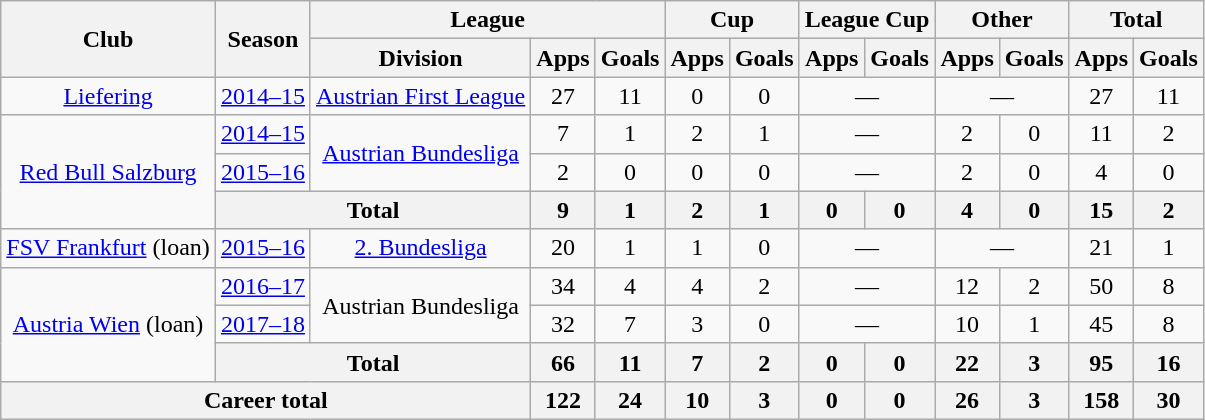<table class="wikitable" style="text-align:center">
<tr>
<th rowspan="2">Club</th>
<th rowspan="2">Season</th>
<th colspan="3">League</th>
<th colspan="2">Cup</th>
<th colspan="2">League Cup</th>
<th colspan="2">Other</th>
<th colspan="2">Total</th>
</tr>
<tr>
<th>Division</th>
<th>Apps</th>
<th>Goals</th>
<th>Apps</th>
<th>Goals</th>
<th>Apps</th>
<th>Goals</th>
<th>Apps</th>
<th>Goals</th>
<th>Apps</th>
<th>Goals</th>
</tr>
<tr>
<td><a href='#'>Liefering</a></td>
<td><a href='#'>2014–15</a></td>
<td><a href='#'>Austrian First League</a></td>
<td>27</td>
<td>11</td>
<td>0</td>
<td>0</td>
<td colspan="2">—</td>
<td colspan="2">—</td>
<td>27</td>
<td>11</td>
</tr>
<tr>
<td rowspan="3"><a href='#'>Red Bull Salzburg</a></td>
<td><a href='#'>2014–15</a></td>
<td rowspan="2"><a href='#'>Austrian Bundesliga</a></td>
<td>7</td>
<td>1</td>
<td>2</td>
<td>1</td>
<td colspan="2">—</td>
<td>2</td>
<td>0</td>
<td>11</td>
<td>2</td>
</tr>
<tr>
<td><a href='#'>2015–16</a></td>
<td>2</td>
<td>0</td>
<td>0</td>
<td>0</td>
<td colspan="2">—</td>
<td>2</td>
<td>0</td>
<td>4</td>
<td>0</td>
</tr>
<tr>
<th colspan="2">Total</th>
<th>9</th>
<th>1</th>
<th>2</th>
<th>1</th>
<th>0</th>
<th>0</th>
<th>4</th>
<th>0</th>
<th>15</th>
<th>2</th>
</tr>
<tr>
<td><a href='#'>FSV Frankfurt</a> (loan)</td>
<td><a href='#'>2015–16</a></td>
<td><a href='#'>2. Bundesliga</a></td>
<td>20</td>
<td>1</td>
<td>1</td>
<td>0</td>
<td colspan="2">—</td>
<td colspan="2">—</td>
<td>21</td>
<td>1</td>
</tr>
<tr>
<td rowspan="3"><a href='#'>Austria Wien</a> (loan)</td>
<td><a href='#'>2016–17</a></td>
<td rowspan="2">Austrian Bundesliga</td>
<td>34</td>
<td>4</td>
<td>4</td>
<td>2</td>
<td colspan="2">—</td>
<td>12</td>
<td>2</td>
<td>50</td>
<td>8</td>
</tr>
<tr>
<td><a href='#'>2017–18</a></td>
<td>32</td>
<td>7</td>
<td>3</td>
<td>0</td>
<td colspan="2">—</td>
<td>10</td>
<td>1</td>
<td>45</td>
<td>8</td>
</tr>
<tr>
<th colspan="2">Total</th>
<th>66</th>
<th>11</th>
<th>7</th>
<th>2</th>
<th>0</th>
<th>0</th>
<th>22</th>
<th>3</th>
<th>95</th>
<th>16</th>
</tr>
<tr>
<th colspan="3">Career total</th>
<th>122</th>
<th>24</th>
<th>10</th>
<th>3</th>
<th>0</th>
<th>0</th>
<th>26</th>
<th>3</th>
<th>158</th>
<th>30</th>
</tr>
</table>
